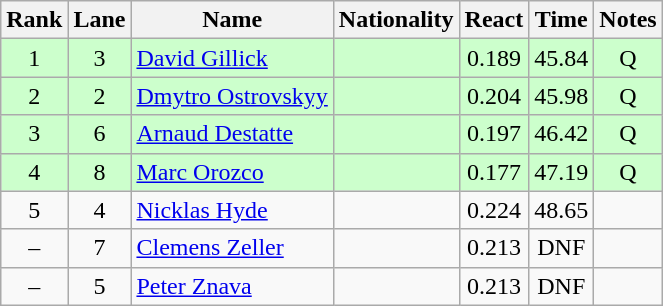<table class="wikitable sortable" style="text-align:center">
<tr>
<th>Rank</th>
<th>Lane</th>
<th>Name</th>
<th>Nationality</th>
<th>React</th>
<th>Time</th>
<th>Notes</th>
</tr>
<tr bgcolor=ccffcc>
<td>1</td>
<td>3</td>
<td align="left"><a href='#'>David Gillick</a></td>
<td align=left></td>
<td>0.189</td>
<td>45.84</td>
<td>Q</td>
</tr>
<tr bgcolor=ccffcc>
<td>2</td>
<td>2</td>
<td align="left"><a href='#'>Dmytro Ostrovskyy</a></td>
<td align=left></td>
<td>0.204</td>
<td>45.98</td>
<td>Q</td>
</tr>
<tr bgcolor=ccffcc>
<td>3</td>
<td>6</td>
<td align="left"><a href='#'>Arnaud Destatte</a></td>
<td align=left></td>
<td>0.197</td>
<td>46.42</td>
<td>Q</td>
</tr>
<tr bgcolor=ccffcc>
<td>4</td>
<td>8</td>
<td align="left"><a href='#'>Marc Orozco</a></td>
<td align=left></td>
<td>0.177</td>
<td>47.19</td>
<td>Q</td>
</tr>
<tr>
<td>5</td>
<td>4</td>
<td align="left"><a href='#'>Nicklas Hyde</a></td>
<td align=left></td>
<td>0.224</td>
<td>48.65</td>
<td></td>
</tr>
<tr>
<td>–</td>
<td>7</td>
<td align="left"><a href='#'>Clemens Zeller</a></td>
<td align=left></td>
<td>0.213</td>
<td>DNF</td>
<td></td>
</tr>
<tr>
<td>–</td>
<td>5</td>
<td align="left"><a href='#'>Peter Znava</a></td>
<td align=left></td>
<td>0.213</td>
<td>DNF</td>
<td></td>
</tr>
</table>
